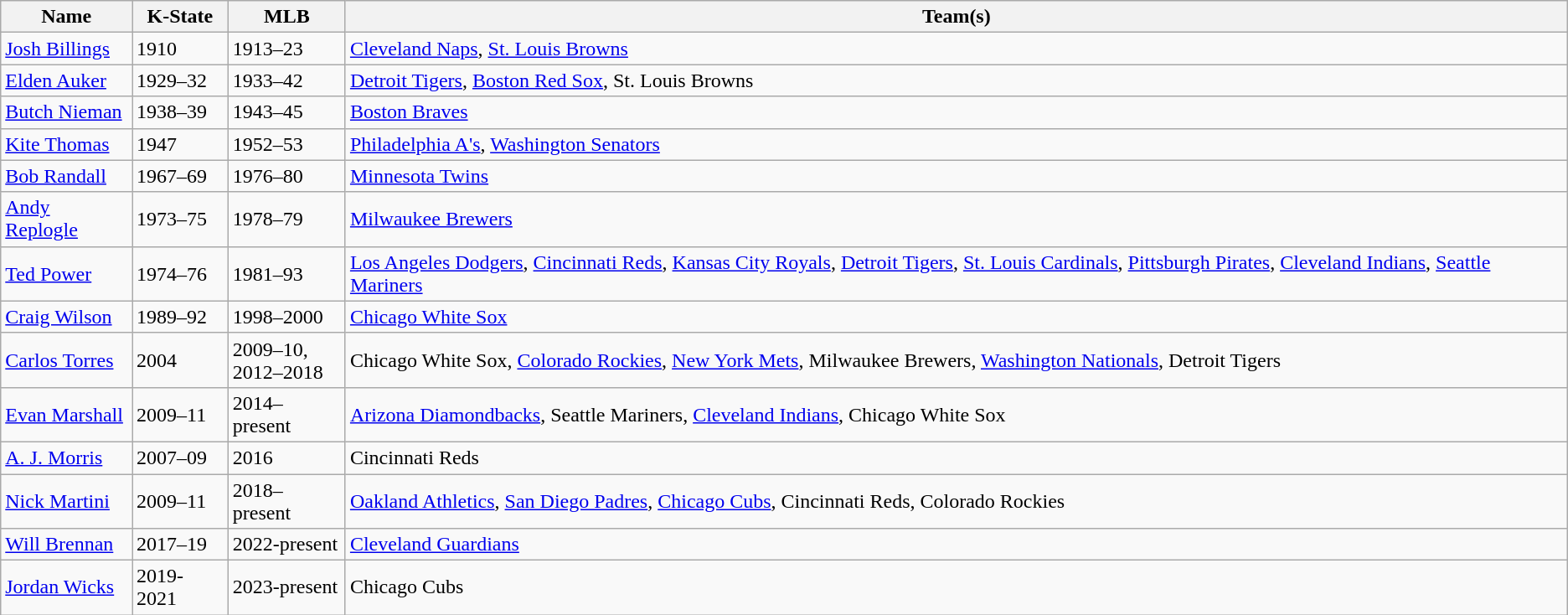<table class="wikitable">
<tr>
<th>Name</th>
<th>K-State</th>
<th>MLB</th>
<th>Team(s)</th>
</tr>
<tr>
<td><a href='#'>Josh Billings</a></td>
<td>1910</td>
<td>1913–23</td>
<td><a href='#'>Cleveland Naps</a>, <a href='#'>St. Louis Browns</a></td>
</tr>
<tr>
<td><a href='#'>Elden Auker</a></td>
<td>1929–32</td>
<td>1933–42</td>
<td><a href='#'>Detroit Tigers</a>, <a href='#'>Boston Red Sox</a>, St. Louis Browns</td>
</tr>
<tr>
<td><a href='#'>Butch Nieman</a></td>
<td>1938–39</td>
<td>1943–45</td>
<td><a href='#'>Boston Braves</a></td>
</tr>
<tr>
<td><a href='#'>Kite Thomas</a></td>
<td>1947</td>
<td>1952–53</td>
<td><a href='#'>Philadelphia A's</a>, <a href='#'>Washington Senators</a></td>
</tr>
<tr>
<td><a href='#'>Bob Randall</a></td>
<td>1967–69</td>
<td>1976–80</td>
<td><a href='#'>Minnesota Twins</a></td>
</tr>
<tr>
<td><a href='#'>Andy Replogle</a></td>
<td>1973–75</td>
<td>1978–79</td>
<td><a href='#'>Milwaukee Brewers</a></td>
</tr>
<tr>
<td><a href='#'>Ted Power</a></td>
<td>1974–76</td>
<td>1981–93</td>
<td><a href='#'>Los Angeles Dodgers</a>, <a href='#'>Cincinnati Reds</a>, <a href='#'>Kansas City Royals</a>, <a href='#'>Detroit Tigers</a>, <a href='#'>St. Louis Cardinals</a>, <a href='#'>Pittsburgh Pirates</a>, <a href='#'>Cleveland Indians</a>, <a href='#'>Seattle Mariners</a></td>
</tr>
<tr>
<td><a href='#'>Craig Wilson</a></td>
<td>1989–92</td>
<td>1998–2000</td>
<td><a href='#'>Chicago White Sox</a></td>
</tr>
<tr>
<td><a href='#'>Carlos Torres</a></td>
<td>2004</td>
<td>2009–10, <br>2012–2018</td>
<td>Chicago White Sox, <a href='#'>Colorado Rockies</a>, <a href='#'>New York Mets</a>, Milwaukee Brewers, <a href='#'>Washington Nationals</a>, Detroit Tigers</td>
</tr>
<tr>
<td><a href='#'>Evan Marshall</a></td>
<td>2009–11</td>
<td>2014–present</td>
<td><a href='#'>Arizona Diamondbacks</a>, Seattle Mariners, <a href='#'>Cleveland Indians</a>, Chicago White Sox</td>
</tr>
<tr>
<td><a href='#'>A. J. Morris</a></td>
<td>2007–09</td>
<td>2016</td>
<td>Cincinnati Reds</td>
</tr>
<tr>
<td><a href='#'>Nick Martini</a></td>
<td>2009–11</td>
<td>2018–present</td>
<td><a href='#'>Oakland Athletics</a>, <a href='#'>San Diego Padres</a>, <a href='#'>Chicago Cubs</a>, Cincinnati Reds, Colorado Rockies</td>
</tr>
<tr>
<td><a href='#'>Will Brennan</a></td>
<td>2017–19</td>
<td>2022-present</td>
<td><a href='#'>Cleveland Guardians</a></td>
</tr>
<tr>
<td><a href='#'>Jordan Wicks</a></td>
<td>2019-2021</td>
<td>2023-present</td>
<td>Chicago Cubs</td>
</tr>
</table>
